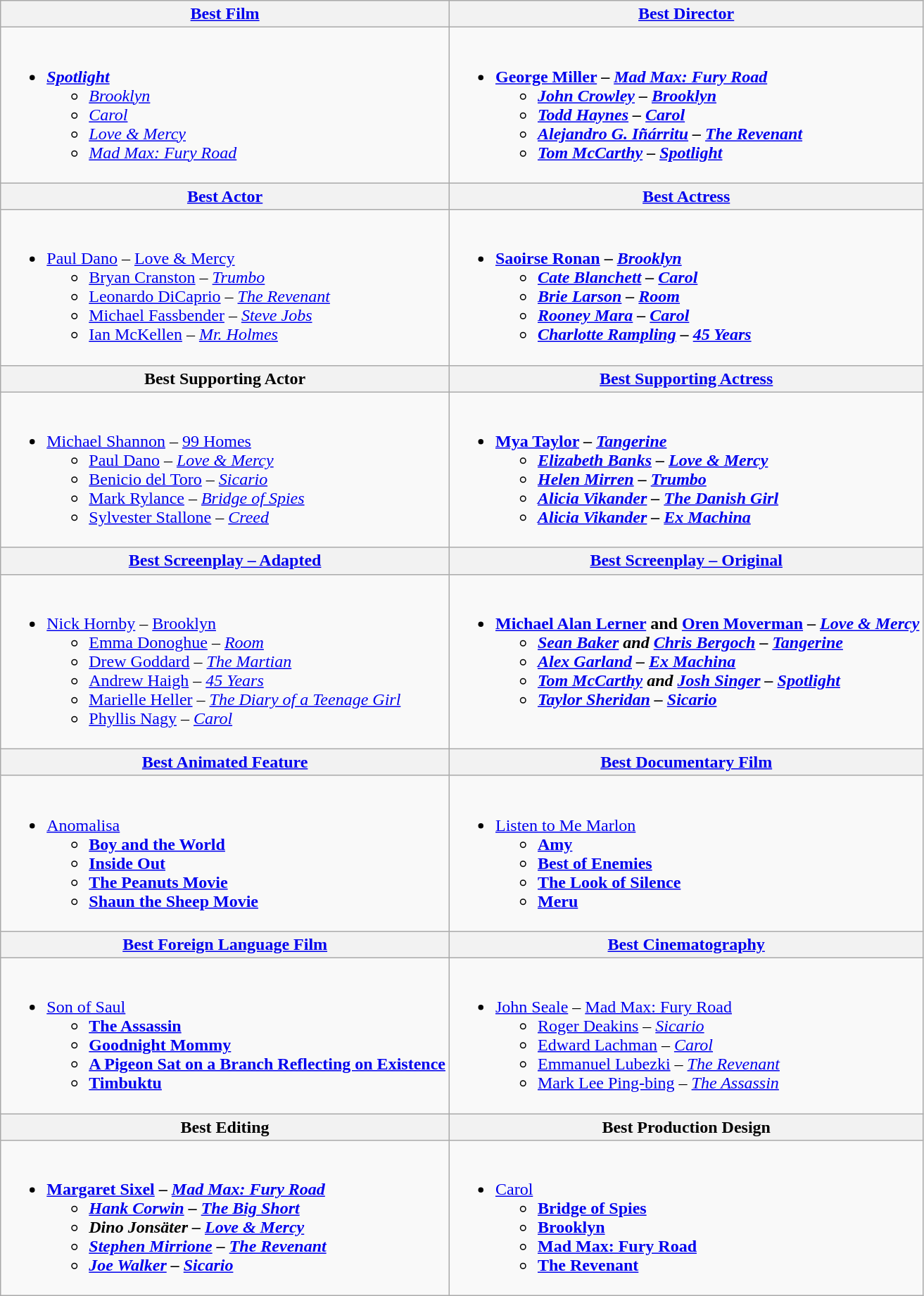<table class=wikitable style="width=100%">
<tr>
<th style="width=50%"><a href='#'>Best Film</a></th>
<th style="width=50%"><a href='#'>Best Director</a></th>
</tr>
<tr>
<td style="vertical-align:top;"><br><ul><li><strong><em><a href='#'>Spotlight</a></em></strong><ul><li><em><a href='#'>Brooklyn</a></em></li><li><em><a href='#'>Carol</a></em></li><li><em><a href='#'>Love & Mercy</a></em></li><li><em><a href='#'>Mad Max: Fury Road</a></em></li></ul></li></ul></td>
<td style="vertical-align:top;"><br><ul><li><strong><a href='#'>George Miller</a> – <em><a href='#'>Mad Max: Fury Road</a><strong><em><ul><li><a href='#'>John Crowley</a> – </em><a href='#'>Brooklyn</a><em></li><li><a href='#'>Todd Haynes</a> – </em><a href='#'>Carol</a><em></li><li><a href='#'>Alejandro G. Iñárritu</a> – </em><a href='#'>The Revenant</a><em></li><li><a href='#'>Tom McCarthy</a> – </em><a href='#'>Spotlight</a><em></li></ul></li></ul></td>
</tr>
<tr>
<th style="width=50%"><a href='#'>Best Actor</a></th>
<th style="width=50%"><a href='#'>Best Actress</a></th>
</tr>
<tr>
<td style="vertical-align:top;"><br><ul><li></strong><a href='#'>Paul Dano</a> – </em><a href='#'>Love & Mercy</a></em></strong><ul><li><a href='#'>Bryan Cranston</a> – <em><a href='#'>Trumbo</a></em></li><li><a href='#'>Leonardo DiCaprio</a> – <em><a href='#'>The Revenant</a></em></li><li><a href='#'>Michael Fassbender</a> – <em><a href='#'>Steve Jobs</a></em></li><li><a href='#'>Ian McKellen</a> – <em><a href='#'>Mr. Holmes</a></em></li></ul></li></ul></td>
<td style="vertical-align:top;"><br><ul><li><strong><a href='#'>Saoirse Ronan</a> – <em><a href='#'>Brooklyn</a><strong><em><ul><li><a href='#'>Cate Blanchett</a> – </em><a href='#'>Carol</a><em></li><li><a href='#'>Brie Larson</a> – </em><a href='#'>Room</a><em></li><li><a href='#'>Rooney Mara</a> – </em><a href='#'>Carol</a><em></li><li><a href='#'>Charlotte Rampling</a> – </em><a href='#'>45 Years</a><em></li></ul></li></ul></td>
</tr>
<tr>
<th style="width=50%">Best Supporting Actor</th>
<th style="width=50%"><a href='#'>Best Supporting Actress</a></th>
</tr>
<tr>
<td style="vertical-align:top;"><br><ul><li></strong><a href='#'>Michael Shannon</a> – </em><a href='#'>99 Homes</a></em></strong><ul><li><a href='#'>Paul Dano</a> – <em><a href='#'>Love & Mercy</a></em></li><li><a href='#'>Benicio del Toro</a> – <em><a href='#'>Sicario</a></em></li><li><a href='#'>Mark Rylance</a> – <em><a href='#'>Bridge of Spies</a></em></li><li><a href='#'>Sylvester Stallone</a> – <em><a href='#'>Creed</a></em></li></ul></li></ul></td>
<td style="vertical-align:top;"><br><ul><li><strong><a href='#'>Mya Taylor</a> – <em><a href='#'>Tangerine</a><strong><em><ul><li><a href='#'>Elizabeth Banks</a> – </em><a href='#'>Love & Mercy</a><em></li><li><a href='#'>Helen Mirren</a> – </em><a href='#'>Trumbo</a><em></li><li><a href='#'>Alicia Vikander</a> – </em><a href='#'>The Danish Girl</a><em></li><li><a href='#'>Alicia Vikander</a> – </em><a href='#'>Ex Machina</a><em></li></ul></li></ul></td>
</tr>
<tr>
<th style="width=50%"><a href='#'>Best Screenplay – Adapted</a></th>
<th style="width=50%"><a href='#'>Best Screenplay – Original</a></th>
</tr>
<tr>
<td style="vertical-align:top;"><br><ul><li></strong><a href='#'>Nick Hornby</a> – </em><a href='#'>Brooklyn</a></em></strong><ul><li><a href='#'>Emma Donoghue</a> – <em><a href='#'>Room</a></em></li><li><a href='#'>Drew Goddard</a> – <em><a href='#'>The Martian</a></em></li><li><a href='#'>Andrew Haigh</a> – <em><a href='#'>45 Years</a></em></li><li><a href='#'>Marielle Heller</a> – <em><a href='#'>The Diary of a Teenage Girl</a></em></li><li><a href='#'>Phyllis Nagy</a> – <em><a href='#'>Carol</a></em></li></ul></li></ul></td>
<td style="vertical-align:top;"><br><ul><li><strong><a href='#'>Michael Alan Lerner</a> and <a href='#'>Oren Moverman</a> – <em><a href='#'>Love & Mercy</a><strong><em><ul><li><a href='#'>Sean Baker</a> and <a href='#'>Chris Bergoch</a> – </em><a href='#'>Tangerine</a><em></li><li><a href='#'>Alex Garland</a> – </em><a href='#'>Ex Machina</a><em></li><li><a href='#'>Tom McCarthy</a> and <a href='#'>Josh Singer</a> – </em><a href='#'>Spotlight</a><em></li><li><a href='#'>Taylor Sheridan</a> – </em><a href='#'>Sicario</a><em></li></ul></li></ul></td>
</tr>
<tr>
<th style="width=50%"><a href='#'>Best Animated Feature</a></th>
<th style="width=50%"><a href='#'>Best Documentary Film</a></th>
</tr>
<tr>
<td style="vertical-align:top;"><br><ul><li></em></strong><a href='#'>Anomalisa</a><strong><em><ul><li></em><a href='#'>Boy and the World</a><em></li><li></em><a href='#'>Inside Out</a><em></li><li></em><a href='#'>The Peanuts Movie</a><em></li><li></em><a href='#'>Shaun the Sheep Movie</a><em></li></ul></li></ul></td>
<td style="vertical-align:top;"><br><ul><li></em></strong><a href='#'>Listen to Me Marlon</a><strong><em><ul><li></em><a href='#'>Amy</a><em></li><li></em><a href='#'>Best of Enemies</a><em></li><li></em><a href='#'>The Look of Silence</a><em></li><li></em><a href='#'>Meru</a><em></li></ul></li></ul></td>
</tr>
<tr>
<th style="width=50%"><a href='#'>Best Foreign Language Film</a></th>
<th style="width=50%"><a href='#'>Best Cinematography</a></th>
</tr>
<tr>
<td style="vertical-align:top;"><br><ul><li></em></strong><a href='#'>Son of Saul</a><strong><em><ul><li></em><a href='#'>The Assassin</a><em></li><li></em><a href='#'>Goodnight Mommy</a><em></li><li></em><a href='#'>A Pigeon Sat on a Branch Reflecting on Existence</a><em></li><li></em><a href='#'>Timbuktu</a><em></li></ul></li></ul></td>
<td style="vertical-align:top;"><br><ul><li></strong><a href='#'>John Seale</a> – </em><a href='#'>Mad Max: Fury Road</a></em></strong><ul><li><a href='#'>Roger Deakins</a> – <em><a href='#'>Sicario</a></em></li><li><a href='#'>Edward Lachman</a> – <em><a href='#'>Carol</a></em></li><li><a href='#'>Emmanuel Lubezki</a> – <em><a href='#'>The Revenant</a></em></li><li><a href='#'>Mark Lee Ping-bing</a> – <em><a href='#'>The Assassin</a></em></li></ul></li></ul></td>
</tr>
<tr>
<th style="width=50%">Best Editing</th>
<th style="width=50%">Best Production Design</th>
</tr>
<tr>
<td style="vertical-align:top;"><br><ul><li><strong><a href='#'>Margaret Sixel</a> – <em><a href='#'>Mad Max: Fury Road</a><strong><em><ul><li><a href='#'>Hank Corwin</a> – </em><a href='#'>The Big Short</a><em></li><li>Dino Jonsäter – </em><a href='#'>Love & Mercy</a><em></li><li><a href='#'>Stephen Mirrione</a> – </em><a href='#'>The Revenant</a><em></li><li><a href='#'>Joe Walker</a> – </em><a href='#'>Sicario</a><em></li></ul></li></ul></td>
<td style="vertical-align:top;"><br><ul><li></em></strong><a href='#'>Carol</a><strong><em><ul><li></em><a href='#'>Bridge of Spies</a><em></li><li></em><a href='#'>Brooklyn</a><em></li><li></em><a href='#'>Mad Max: Fury Road</a><em></li><li></em><a href='#'>The Revenant</a><em></li></ul></li></ul></td>
</tr>
</table>
